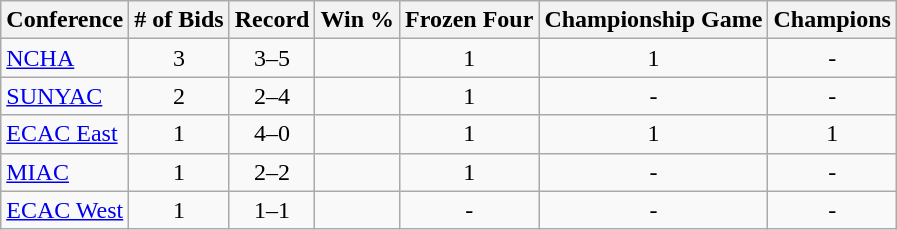<table class="wikitable sortable">
<tr>
<th>Conference</th>
<th># of Bids</th>
<th>Record</th>
<th>Win %</th>
<th>Frozen Four</th>
<th>Championship Game</th>
<th>Champions</th>
</tr>
<tr align="center">
<td align="left"><a href='#'>NCHA</a></td>
<td>3</td>
<td>3–5</td>
<td></td>
<td>1</td>
<td>1</td>
<td>-</td>
</tr>
<tr align="center">
<td align="left"><a href='#'>SUNYAC</a></td>
<td>2</td>
<td>2–4</td>
<td></td>
<td>1</td>
<td>-</td>
<td>-</td>
</tr>
<tr align="center">
<td align="left"><a href='#'>ECAC East</a></td>
<td>1</td>
<td>4–0</td>
<td></td>
<td>1</td>
<td>1</td>
<td>1</td>
</tr>
<tr align="center">
<td align="left"><a href='#'>MIAC</a></td>
<td>1</td>
<td>2–2</td>
<td></td>
<td>1</td>
<td>-</td>
<td>-</td>
</tr>
<tr align="center">
<td align="left"><a href='#'>ECAC West</a></td>
<td>1</td>
<td>1–1</td>
<td></td>
<td>-</td>
<td>-</td>
<td>-</td>
</tr>
</table>
